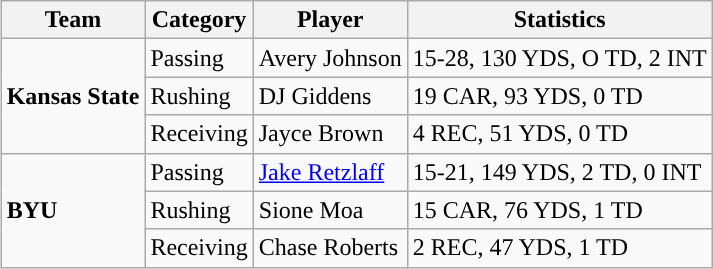<table class="wikitable" style="float: right;">
<tr>
<th>Team</th>
<th>Category</th>
<th>Player</th>
<th>Statistics</th>
</tr>
<tr>
<td rowspan=3><strong>Kansas State</strong></td>
<td>Passing</td>
<td>Avery Johnson</td>
<td>15-28, 130 YDS, O TD, 2 INT</td>
</tr>
<tr>
<td>Rushing</td>
<td>DJ Giddens</td>
<td>19 CAR, 93 YDS, 0 TD</td>
</tr>
<tr>
<td>Receiving</td>
<td>Jayce Brown</td>
<td>4 REC, 51 YDS, 0 TD</td>
</tr>
<tr>
<td rowspan=3><strong>BYU</strong></td>
<td>Passing</td>
<td><a href='#'>Jake Retzlaff</a></td>
<td>15-21, 149 YDS, 2 TD, 0 INT</td>
</tr>
<tr>
<td>Rushing</td>
<td>Sione Moa</td>
<td>15 CAR, 76 YDS, 1 TD</td>
</tr>
<tr>
<td>Receiving</td>
<td>Chase Roberts</td>
<td>2 REC, 47 YDS, 1 TD</td>
</tr>
</table>
